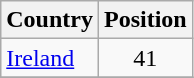<table class="wikitable sortable">
<tr>
<th>Country</th>
<th>Position</th>
</tr>
<tr>
<td><a href='#'>Ireland</a></td>
<td align="center">41</td>
</tr>
<tr>
</tr>
</table>
